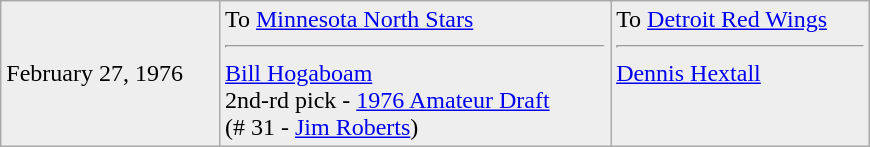<table class="wikitable" style="border:1px solid #999; width:580px;">
<tr style="background:#eee;">
<td>February 27, 1976</td>
<td valign="top">To <a href='#'>Minnesota North Stars</a><hr><a href='#'>Bill Hogaboam</a><br>2nd-rd pick - <a href='#'>1976 Amateur Draft</a><br>(# 31 - <a href='#'>Jim Roberts</a>)</td>
<td valign="top">To <a href='#'>Detroit Red Wings</a><hr><a href='#'>Dennis Hextall</a></td>
</tr>
</table>
